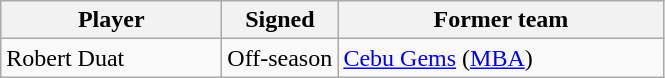<table class="wikitable sortable sortable">
<tr>
<th style="width:140px"><strong>Player</strong></th>
<th style="width:70px"><strong>Signed</strong></th>
<th style="width:210px"><strong>Former team</strong></th>
</tr>
<tr>
<td>Robert Duat</td>
<td>Off-season</td>
<td><a href='#'>Cebu Gems</a> (<a href='#'>MBA</a>)</td>
</tr>
</table>
